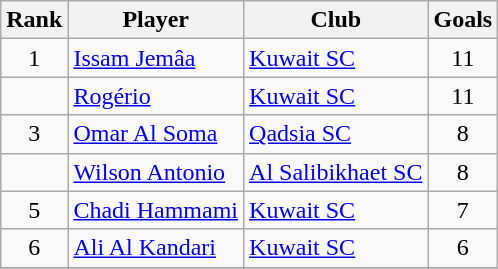<table class="wikitable">
<tr>
<th>Rank</th>
<th>Player</th>
<th>Club</th>
<th>Goals</th>
</tr>
<tr>
<td align=center>1</td>
<td> <a href='#'>Issam Jemâa</a></td>
<td><a href='#'>Kuwait SC</a></td>
<td align=center>11</td>
</tr>
<tr>
<td align=center></td>
<td> <a href='#'>Rogério</a></td>
<td><a href='#'>Kuwait SC</a></td>
<td align=center>11</td>
</tr>
<tr>
<td align=center>3</td>
<td> <a href='#'>Omar Al Soma</a></td>
<td><a href='#'>Qadsia SC</a></td>
<td align=center>8</td>
</tr>
<tr>
<td align=center></td>
<td> <a href='#'>Wilson Antonio</a></td>
<td><a href='#'>Al Salibikhaet SC</a></td>
<td align=center>8</td>
</tr>
<tr>
<td align=center>5</td>
<td> <a href='#'>Chadi Hammami</a></td>
<td><a href='#'>Kuwait SC</a></td>
<td align=center>7</td>
</tr>
<tr>
<td align=center>6</td>
<td> <a href='#'>Ali Al Kandari</a></td>
<td><a href='#'>Kuwait SC</a></td>
<td align=center>6</td>
</tr>
<tr>
</tr>
</table>
